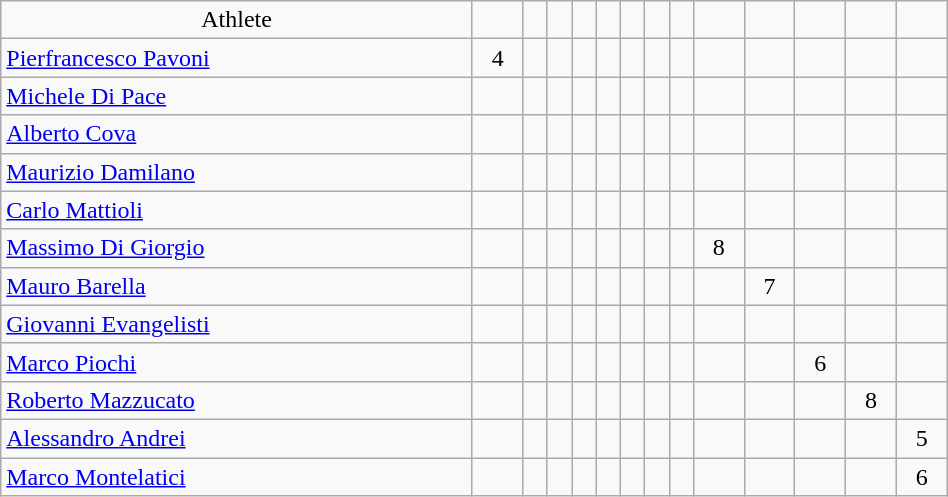<table class="wikitable" style="text-align: center; font-size:100%" width=50%">
<tr>
<td>Athlete</td>
<td></td>
<td></td>
<td></td>
<td></td>
<td></td>
<td></td>
<td></td>
<td></td>
<td></td>
<td></td>
<td></td>
<td></td>
<td></td>
</tr>
<tr>
<td align=left><a href='#'>Pierfrancesco Pavoni</a></td>
<td>4</td>
<td></td>
<td></td>
<td></td>
<td></td>
<td></td>
<td></td>
<td></td>
<td></td>
<td></td>
<td></td>
<td></td>
<td></td>
</tr>
<tr>
<td align=left><a href='#'>Michele Di Pace</a></td>
<td></td>
<td></td>
<td></td>
<td></td>
<td></td>
<td></td>
<td></td>
<td></td>
<td></td>
<td></td>
<td></td>
<td></td>
<td></td>
</tr>
<tr>
<td align=left><a href='#'>Alberto Cova</a></td>
<td></td>
<td></td>
<td></td>
<td></td>
<td></td>
<td></td>
<td></td>
<td></td>
<td></td>
<td></td>
<td></td>
<td></td>
<td></td>
</tr>
<tr>
<td align=left><a href='#'>Maurizio Damilano</a></td>
<td></td>
<td></td>
<td></td>
<td></td>
<td></td>
<td></td>
<td></td>
<td></td>
<td></td>
<td></td>
<td></td>
<td></td>
<td></td>
</tr>
<tr>
<td align=left><a href='#'>Carlo Mattioli</a></td>
<td></td>
<td></td>
<td></td>
<td></td>
<td></td>
<td></td>
<td></td>
<td></td>
<td></td>
<td></td>
<td></td>
<td></td>
<td></td>
</tr>
<tr>
<td align=left><a href='#'>Massimo Di Giorgio</a></td>
<td></td>
<td></td>
<td></td>
<td></td>
<td></td>
<td></td>
<td></td>
<td></td>
<td>8</td>
<td></td>
<td></td>
<td></td>
<td></td>
</tr>
<tr>
<td align=left><a href='#'>Mauro Barella</a></td>
<td></td>
<td></td>
<td></td>
<td></td>
<td></td>
<td></td>
<td></td>
<td></td>
<td></td>
<td>7</td>
<td></td>
<td></td>
<td></td>
</tr>
<tr>
<td align=left><a href='#'>Giovanni Evangelisti</a></td>
<td></td>
<td></td>
<td></td>
<td></td>
<td></td>
<td></td>
<td></td>
<td></td>
<td></td>
<td></td>
<td></td>
<td></td>
<td></td>
</tr>
<tr>
<td align=left><a href='#'>Marco Piochi</a></td>
<td></td>
<td></td>
<td></td>
<td></td>
<td></td>
<td></td>
<td></td>
<td></td>
<td></td>
<td></td>
<td>6</td>
<td></td>
<td></td>
</tr>
<tr>
<td align=left><a href='#'>Roberto Mazzucato</a></td>
<td></td>
<td></td>
<td></td>
<td></td>
<td></td>
<td></td>
<td></td>
<td></td>
<td></td>
<td></td>
<td></td>
<td>8</td>
<td></td>
</tr>
<tr>
<td align=left><a href='#'>Alessandro Andrei</a></td>
<td></td>
<td></td>
<td></td>
<td></td>
<td></td>
<td></td>
<td></td>
<td></td>
<td></td>
<td></td>
<td></td>
<td></td>
<td>5</td>
</tr>
<tr>
<td align=left><a href='#'>Marco Montelatici</a></td>
<td></td>
<td></td>
<td></td>
<td></td>
<td></td>
<td></td>
<td></td>
<td></td>
<td></td>
<td></td>
<td></td>
<td></td>
<td>6</td>
</tr>
</table>
